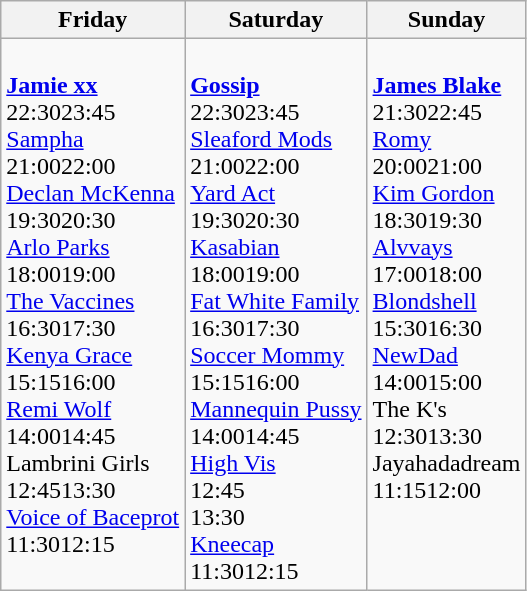<table class="wikitable">
<tr>
<th>Friday</th>
<th>Saturday</th>
<th>Sunday</th>
</tr>
<tr valign="top">
<td><br><strong><a href='#'>Jamie xx</a></strong><br>22:3023:45<br>
<a href='#'>Sampha</a><br>21:0022:00<br>
<a href='#'>Declan McKenna</a><br>19:3020:30<br>
<a href='#'>Arlo Parks</a><br>18:0019:00<br>
<a href='#'>The Vaccines</a><br>16:3017:30<br>
<a href='#'>Kenya Grace</a><br>15:1516:00<br>
<a href='#'>Remi Wolf</a><br>14:0014:45<br>
Lambrini Girls<br>12:4513:30<br>
<a href='#'>Voice of Baceprot</a><br>11:3012:15</td>
<td><br><strong><a href='#'>Gossip</a></strong><br>22:3023:45<br>
<a href='#'>Sleaford Mods</a><br>21:0022:00<br>
<a href='#'>Yard Act</a><br>19:3020:30<br>
<a href='#'>Kasabian</a><br>18:0019:00<br>
<a href='#'>Fat White Family</a><br>16:3017:30<br>
<a href='#'>Soccer Mommy</a><br>15:1516:00<br>
<a href='#'>Mannequin Pussy</a><br>14:0014:45<br>
<a href='#'>High Vis</a><br>12:45<br>13:30<br>
<a href='#'>Kneecap</a><br>11:3012:15</td>
<td><br><strong><a href='#'>James Blake</a></strong><br>21:3022:45<br>
<a href='#'>Romy</a><br>20:0021:00<br>
<a href='#'>Kim Gordon</a><br>18:3019:30<br>
<a href='#'>Alvvays</a><br>17:0018:00<br>
<a href='#'>Blondshell</a><br>15:3016:30<br>
<a href='#'>NewDad</a><br>14:0015:00<br>
The K's<br>12:3013:30<br>
Jayahadadream<br>11:1512:00</td>
</tr>
</table>
